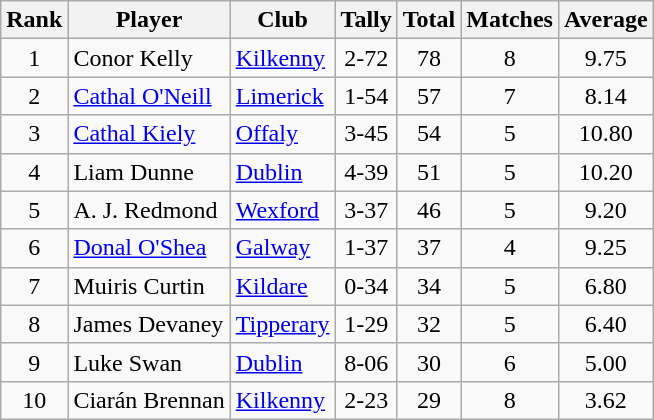<table class="wikitable">
<tr>
<th>Rank</th>
<th>Player</th>
<th>Club</th>
<th>Tally</th>
<th>Total</th>
<th>Matches</th>
<th>Average</th>
</tr>
<tr>
<td rowspan=1 align=center>1</td>
<td>Conor Kelly</td>
<td><a href='#'>Kilkenny</a></td>
<td align=center>2-72</td>
<td align=center>78</td>
<td align=center>8</td>
<td align=center>9.75</td>
</tr>
<tr>
<td rowspan=1 align=center>2</td>
<td><a href='#'>Cathal O'Neill</a></td>
<td><a href='#'>Limerick</a></td>
<td align=center>1-54</td>
<td align=center>57</td>
<td align=center>7</td>
<td align=center>8.14</td>
</tr>
<tr>
<td rowspan=1 align=center>3</td>
<td><a href='#'>Cathal Kiely</a></td>
<td><a href='#'>Offaly</a></td>
<td align=center>3-45</td>
<td align=center>54</td>
<td align=center>5</td>
<td align=center>10.80</td>
</tr>
<tr>
<td rowspan=1 align=center>4</td>
<td>Liam Dunne</td>
<td><a href='#'>Dublin</a></td>
<td align=center>4-39</td>
<td align=center>51</td>
<td align=center>5</td>
<td align=center>10.20</td>
</tr>
<tr>
<td rowspan=1 align=center>5</td>
<td>A. J. Redmond</td>
<td><a href='#'>Wexford</a></td>
<td align=center>3-37</td>
<td align=center>46</td>
<td align=center>5</td>
<td align=center>9.20</td>
</tr>
<tr>
<td rowspan=1 align=center>6</td>
<td><a href='#'>Donal O'Shea</a></td>
<td><a href='#'>Galway</a></td>
<td align=center>1-37</td>
<td align=center>37</td>
<td align=center>4</td>
<td align=center>9.25</td>
</tr>
<tr>
<td rowspan=1 align=center>7</td>
<td>Muiris Curtin</td>
<td><a href='#'>Kildare</a></td>
<td align=center>0-34</td>
<td align=center>34</td>
<td align=center>5</td>
<td align=center>6.80</td>
</tr>
<tr>
<td rowspan=1 align=center>8</td>
<td>James Devaney</td>
<td><a href='#'>Tipperary</a></td>
<td align=center>1-29</td>
<td align=center>32</td>
<td align=center>5</td>
<td align=center>6.40</td>
</tr>
<tr>
<td rowspan=1 align=center>9</td>
<td>Luke Swan</td>
<td><a href='#'>Dublin</a></td>
<td align=center>8-06</td>
<td align=center>30</td>
<td align=center>6</td>
<td align=center>5.00</td>
</tr>
<tr>
<td rowspan=1 align=center>10</td>
<td>Ciarán Brennan</td>
<td><a href='#'>Kilkenny</a></td>
<td align=center>2-23</td>
<td align=center>29</td>
<td align=center>8</td>
<td align=center>3.62</td>
</tr>
</table>
